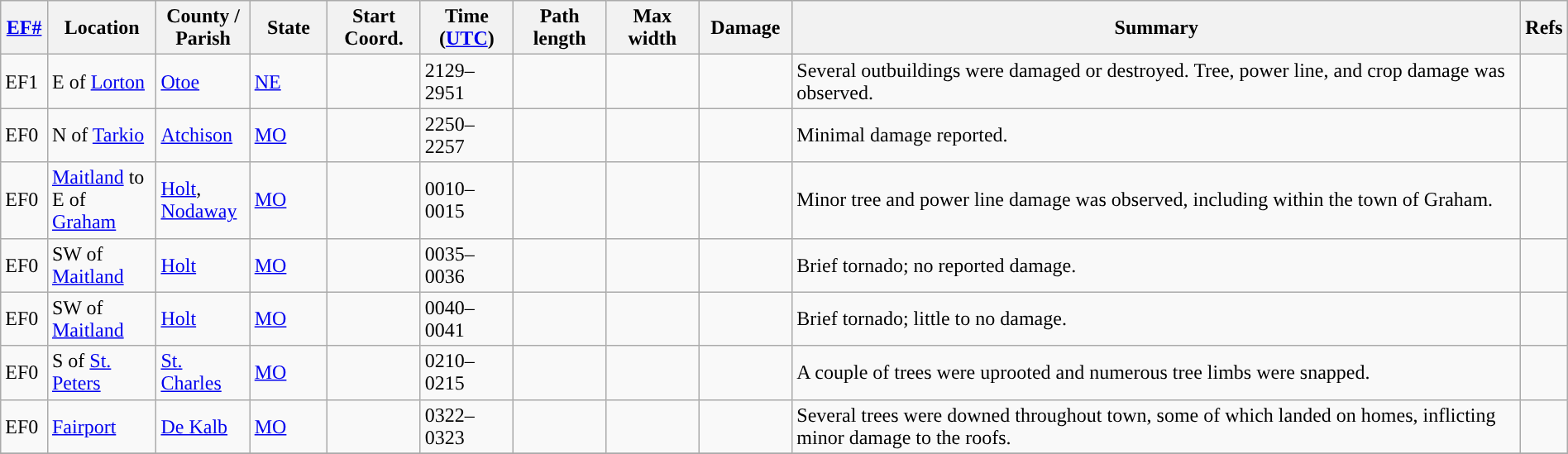<table class="wikitable sortable" style="width:100%;">
<tr>
<th scope="col" width="3%" align="center"><a href='#'>EF#</a></th>
<th scope="col" width="7%" align="center" class="unsortable">Location</th>
<th scope="col" width="6%" align="center" class="unsortable">County / Parish</th>
<th scope="col" width="5%" align="center">State</th>
<th scope="col" width="6%" align="center">Start Coord.</th>
<th scope="col" width="6%" align="center">Time (<a href='#'>UTC</a>)</th>
<th scope="col" width="6%" align="center">Path length</th>
<th scope="col" width="6%" align="center">Max width</th>
<th scope="col" width="6%" align="center">Damage</th>
<th scope="col" width="48%" class="unsortable" align="center">Summary</th>
<th scope="col" width="48%" class="unsortable" align="center">Refs</th>
</tr>
<tr>
<td>EF1</td>
<td>E of <a href='#'>Lorton</a></td>
<td><a href='#'>Otoe</a></td>
<td><a href='#'>NE</a></td>
<td></td>
<td>2129–2951</td>
<td></td>
<td></td>
<td></td>
<td>Several outbuildings were damaged or destroyed. Tree, power line, and crop damage was observed.</td>
<td></td>
</tr>
<tr>
<td>EF0</td>
<td>N of <a href='#'>Tarkio</a></td>
<td><a href='#'>Atchison</a></td>
<td><a href='#'>MO</a></td>
<td></td>
<td>2250–2257</td>
<td></td>
<td></td>
<td></td>
<td>Minimal damage reported.</td>
<td></td>
</tr>
<tr>
<td>EF0</td>
<td><a href='#'>Maitland</a> to E of <a href='#'>Graham</a></td>
<td><a href='#'>Holt</a>, <a href='#'>Nodaway</a></td>
<td><a href='#'>MO</a></td>
<td></td>
<td>0010–0015</td>
<td></td>
<td></td>
<td></td>
<td>Minor tree and power line damage was observed, including within the town of Graham.</td>
<td></td>
</tr>
<tr>
<td>EF0</td>
<td>SW of <a href='#'>Maitland</a></td>
<td><a href='#'>Holt</a></td>
<td><a href='#'>MO</a></td>
<td></td>
<td>0035–0036</td>
<td></td>
<td></td>
<td></td>
<td>Brief tornado; no reported damage.</td>
<td></td>
</tr>
<tr>
<td>EF0</td>
<td>SW of <a href='#'>Maitland</a></td>
<td><a href='#'>Holt</a></td>
<td><a href='#'>MO</a></td>
<td></td>
<td>0040–0041</td>
<td></td>
<td></td>
<td></td>
<td>Brief tornado; little to no damage.</td>
<td></td>
</tr>
<tr>
<td>EF0</td>
<td>S of <a href='#'>St. Peters</a></td>
<td><a href='#'>St. Charles</a></td>
<td><a href='#'>MO</a></td>
<td></td>
<td>0210–0215</td>
<td></td>
<td></td>
<td></td>
<td>A couple of trees were uprooted and numerous tree limbs were snapped.</td>
<td></td>
</tr>
<tr>
<td>EF0</td>
<td><a href='#'>Fairport</a></td>
<td><a href='#'>De Kalb</a></td>
<td><a href='#'>MO</a></td>
<td></td>
<td>0322–0323</td>
<td></td>
<td></td>
<td></td>
<td>Several trees were downed throughout town, some of which landed on homes, inflicting minor damage to the roofs.</td>
<td></td>
</tr>
<tr>
</tr>
</table>
